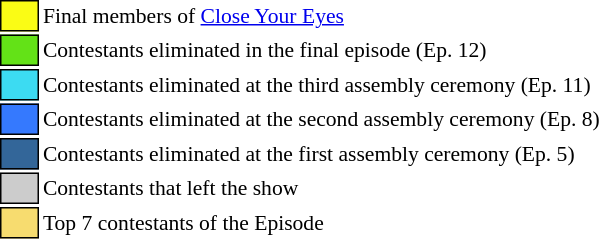<table class="toccolours" style="font-size:90%; white-space:nowrap">
<tr>
<td style="background:#fafc15; border: 1px solid black">      </td>
<td>Final members of <a href='#'>Close Your Eyes</a></td>
</tr>
<tr>
<td style="background:#63e217; border: 1px solid black">      </td>
<td>Contestants eliminated in the final episode (Ep. 12)</td>
</tr>
<tr>
<td style="background:#3cdbf2; border: 1px solid black">      </td>
<td>Contestants eliminated at the third assembly ceremony (Ep. 11)</td>
</tr>
<tr>
<td style="background:#3579fe; border: 1px solid black">      </td>
<td>Contestants eliminated at the second assembly ceremony (Ep. 8)</td>
</tr>
<tr>
<td style="background:#336699; border: 1px solid black">      </td>
<td>Contestants eliminated at the first assembly ceremony (Ep. 5)</td>
</tr>
<tr>
<td style="background:#CCCCCC; border: 1px solid black">      </td>
<td>Contestants that left the show</td>
</tr>
<tr>
<td style="background:#F7DC6F; border: 1px solid black">      </td>
<td>Top 7 contestants of the Episode</td>
</tr>
</table>
